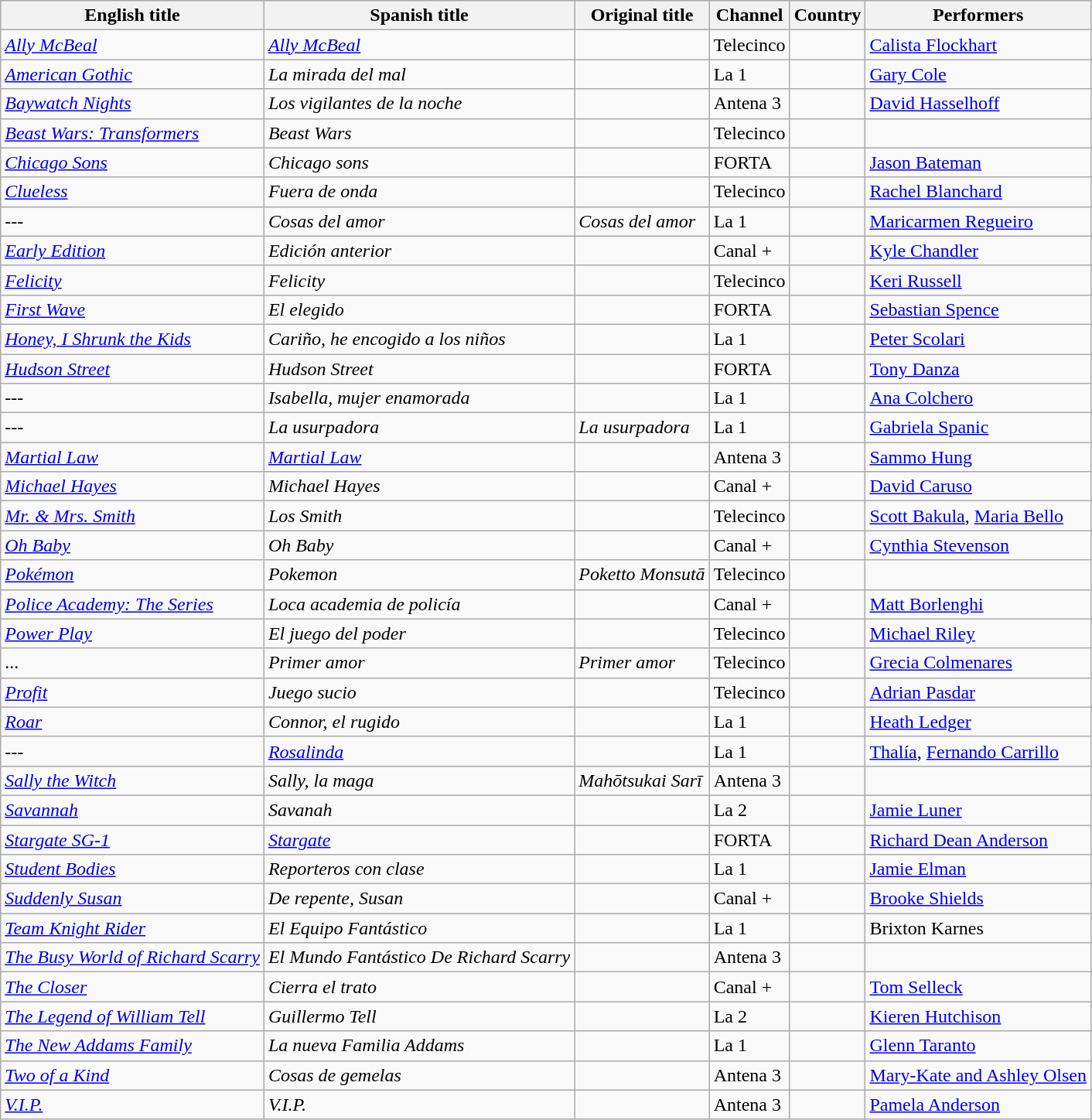<table class="wikitable sortable">
<tr bgcolor="#ececec" valign=top>
<th>English title</th>
<th>Spanish title</th>
<th>Original title</th>
<th>Channel</th>
<th>Country</th>
<th>Performers</th>
</tr>
<tr>
<td><em><a href='#'>Ally McBeal</a></em></td>
<td><em><a href='#'>Ally McBeal</a></em></td>
<td></td>
<td>Telecinco</td>
<td></td>
<td><a href='#'>Calista Flockhart</a></td>
</tr>
<tr>
<td><em><a href='#'>American Gothic</a></em></td>
<td><em>La mirada del mal</em></td>
<td></td>
<td>La 1</td>
<td></td>
<td><a href='#'>Gary Cole</a></td>
</tr>
<tr>
<td><em><a href='#'>Baywatch Nights</a></em></td>
<td><em>Los vigilantes de la noche</em></td>
<td></td>
<td>Antena 3</td>
<td></td>
<td><a href='#'>David Hasselhoff</a></td>
</tr>
<tr>
<td><em><a href='#'>Beast Wars: Transformers</a></em></td>
<td><em>Beast Wars</em></td>
<td></td>
<td>Telecinco</td>
<td></td>
<td></td>
</tr>
<tr>
<td><em><a href='#'>Chicago Sons</a></em></td>
<td><em>Chicago sons</em></td>
<td></td>
<td>FORTA</td>
<td></td>
<td><a href='#'>Jason Bateman</a></td>
</tr>
<tr>
<td><em><a href='#'>Clueless</a></em></td>
<td><em>Fuera de onda</em></td>
<td></td>
<td>Telecinco</td>
<td></td>
<td><a href='#'>Rachel Blanchard</a></td>
</tr>
<tr>
<td>---</td>
<td><em>Cosas del amor</em></td>
<td><em>Cosas del amor</em></td>
<td>La 1</td>
<td></td>
<td><a href='#'>Maricarmen Regueiro</a></td>
</tr>
<tr>
<td><em><a href='#'>Early Edition</a></em></td>
<td><em>Edición anterior</em></td>
<td></td>
<td>Canal +</td>
<td></td>
<td><a href='#'>Kyle Chandler</a></td>
</tr>
<tr>
<td><em><a href='#'>Felicity</a></em></td>
<td><em>Felicity</em></td>
<td></td>
<td>Telecinco</td>
<td></td>
<td><a href='#'>Keri Russell</a></td>
</tr>
<tr>
<td><em><a href='#'>First Wave</a></em></td>
<td><em>El elegido</em></td>
<td></td>
<td>FORTA</td>
<td></td>
<td><a href='#'>Sebastian Spence</a></td>
</tr>
<tr>
<td><em><a href='#'>Honey, I Shrunk the Kids</a></em></td>
<td><em>Cariño, he encogido a los niños</em></td>
<td></td>
<td>La 1</td>
<td></td>
<td><a href='#'>Peter Scolari</a></td>
</tr>
<tr>
<td><em><a href='#'>Hudson Street</a></em></td>
<td><em>Hudson Street</em></td>
<td></td>
<td>FORTA</td>
<td></td>
<td><a href='#'>Tony Danza</a></td>
</tr>
<tr>
<td>---</td>
<td><em>Isabella, mujer enamorada</em></td>
<td></td>
<td>La 1</td>
<td></td>
<td><a href='#'>Ana Colchero</a></td>
</tr>
<tr>
<td>---</td>
<td><em>La usurpadora</em></td>
<td><em>La usurpadora</em></td>
<td>La 1</td>
<td></td>
<td><a href='#'>Gabriela Spanic</a></td>
</tr>
<tr>
<td><em><a href='#'>Martial Law</a></em></td>
<td><em><a href='#'>Martial Law</a></em></td>
<td></td>
<td>Antena 3</td>
<td></td>
<td><a href='#'>Sammo Hung</a></td>
</tr>
<tr>
<td><em><a href='#'>Michael Hayes</a></em></td>
<td><em>Michael Hayes</em></td>
<td></td>
<td>Canal +</td>
<td></td>
<td><a href='#'>David Caruso</a></td>
</tr>
<tr>
<td><em><a href='#'>Mr. & Mrs. Smith</a></em></td>
<td><em>Los Smith</em></td>
<td></td>
<td>Telecinco</td>
<td></td>
<td><a href='#'>Scott Bakula</a>, <a href='#'>Maria Bello</a></td>
</tr>
<tr>
<td><em><a href='#'>Oh Baby</a></em></td>
<td><em>Oh Baby</em></td>
<td></td>
<td>Canal +</td>
<td></td>
<td><a href='#'>Cynthia Stevenson</a></td>
</tr>
<tr>
<td><em><a href='#'>Pokémon</a></em></td>
<td><em>Pokemon</em></td>
<td><em>Poketto Monsutā</em></td>
<td>Telecinco</td>
<td></td>
<td></td>
</tr>
<tr>
<td><em><a href='#'>Police Academy: The Series</a></em></td>
<td><em>Loca academia de policía</em></td>
<td></td>
<td>Canal +</td>
<td></td>
<td><a href='#'>Matt Borlenghi</a></td>
</tr>
<tr>
<td><em><a href='#'>Power Play</a></em></td>
<td><em>El juego del poder</em></td>
<td></td>
<td>Telecinco</td>
<td></td>
<td><a href='#'>Michael Riley</a></td>
</tr>
<tr>
<td>...</td>
<td><em>Primer amor</em></td>
<td><em>Primer amor</em></td>
<td>Telecinco</td>
<td></td>
<td><a href='#'>Grecia Colmenares</a></td>
</tr>
<tr>
<td><em><a href='#'>Profit</a></em></td>
<td><em>Juego sucio</em></td>
<td></td>
<td>Telecinco</td>
<td></td>
<td><a href='#'>Adrian Pasdar</a></td>
</tr>
<tr>
<td><em><a href='#'>Roar</a></em></td>
<td><em>Connor, el rugido</em></td>
<td></td>
<td>La 1</td>
<td></td>
<td><a href='#'>Heath Ledger</a></td>
</tr>
<tr>
<td>---</td>
<td><em><a href='#'>Rosalinda</a></em></td>
<td></td>
<td>La 1</td>
<td></td>
<td><a href='#'>Thalía</a>, <a href='#'>Fernando Carrillo</a></td>
</tr>
<tr>
<td><em><a href='#'>Sally the Witch</a></em></td>
<td><em>Sally, la maga</em></td>
<td><em>Mahōtsukai Sarī</em></td>
<td>Antena 3</td>
<td></td>
<td></td>
</tr>
<tr>
<td><em><a href='#'>Savannah</a></em></td>
<td><em>Savanah</em></td>
<td></td>
<td>La 2</td>
<td></td>
<td><a href='#'>Jamie Luner</a></td>
</tr>
<tr>
<td><em><a href='#'>Stargate SG-1</a></em></td>
<td><em><a href='#'>Stargate</a></em></td>
<td></td>
<td>FORTA</td>
<td></td>
<td><a href='#'>Richard Dean Anderson</a></td>
</tr>
<tr>
<td><em><a href='#'>Student Bodies</a></em></td>
<td><em>Reporteros con clase</em></td>
<td></td>
<td>La 1</td>
<td></td>
<td><a href='#'>Jamie Elman</a></td>
</tr>
<tr>
<td><em><a href='#'>Suddenly Susan</a></em></td>
<td><em>De repente, Susan </em></td>
<td></td>
<td>Canal +</td>
<td></td>
<td><a href='#'>Brooke Shields</a></td>
</tr>
<tr>
<td><em><a href='#'>Team Knight Rider</a></em></td>
<td><em>El Equipo Fantástico</em></td>
<td></td>
<td>La 1</td>
<td></td>
<td>Brixton Karnes</td>
</tr>
<tr>
<td><em><a href='#'>The Busy World of Richard Scarry</a></em></td>
<td><em>El Mundo Fantástico De Richard Scarry</em></td>
<td></td>
<td>Antena 3</td>
<td> </td>
<td></td>
</tr>
<tr>
<td><em><a href='#'>The Closer</a></em></td>
<td><em>Cierra el trato</em></td>
<td></td>
<td>Canal +</td>
<td></td>
<td><a href='#'>Tom Selleck</a></td>
</tr>
<tr>
<td><em><a href='#'>The Legend of William Tell</a></em></td>
<td><em>Guillermo Tell</em></td>
<td></td>
<td>La 2</td>
<td></td>
<td><a href='#'>Kieren Hutchison</a></td>
</tr>
<tr>
<td><em><a href='#'>The New Addams Family</a></em></td>
<td><em>La nueva Familia Addams</em></td>
<td></td>
<td>La 1</td>
<td></td>
<td><a href='#'>Glenn Taranto</a></td>
</tr>
<tr>
<td><em><a href='#'>Two of a Kind</a></em></td>
<td><em>Cosas de gemelas</em></td>
<td></td>
<td>Antena 3</td>
<td></td>
<td><a href='#'>Mary-Kate and Ashley Olsen</a></td>
</tr>
<tr>
<td><em><a href='#'>V.I.P.</a></em></td>
<td><em>V.I.P. </em></td>
<td></td>
<td>Antena 3</td>
<td></td>
<td><a href='#'>Pamela Anderson</a></td>
</tr>
</table>
